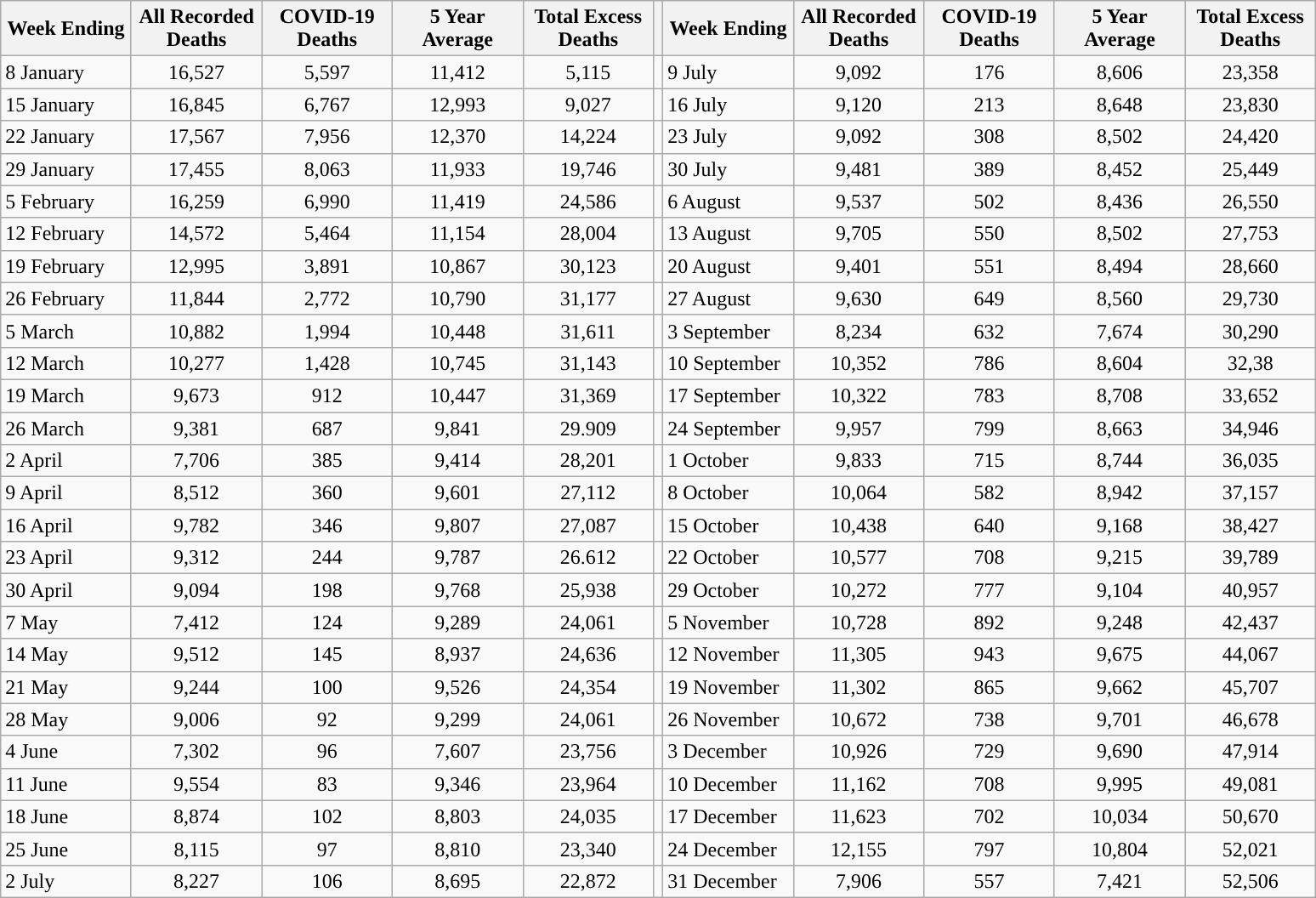<table class="wikitable">
<tr>
<th>Week Ending</th>
<th>All Recorded Deaths</th>
<th>COVID-19 Deaths</th>
<th>5 Year Average</th>
<th>Total Excess Deaths</th>
<th></th>
<th>Week Ending</th>
<th>All Recorded Deaths</th>
<th>COVID-19 Deaths</th>
<th>5 Year Average</th>
<th>Total Excess Deaths</th>
</tr>
<tr>
<td style="width: 95px">8 January</td>
<td style="width: 95px; text-align:center">16,527</td>
<td style="width: 95px; text-align:center">5,597</td>
<td style="width: 95px; text-align:center">11,412</td>
<td style="width: 95px; text-align:center">5,115</td>
<td></td>
<td style="width: 95px">9 July</td>
<td style="width: 95px; text-align:center">9,092</td>
<td style="width: 95px; text-align:center">176</td>
<td style="width: 95px; text-align:center">8,606</td>
<td style="width: 95px; text-align:center">23,358</td>
</tr>
<tr>
<td style="width: 95px">15 January</td>
<td style="width: 95px; text-align:center">16,845</td>
<td style="width: 95px; text-align:center">6,767</td>
<td style="width: 95px; text-align:center">12,993</td>
<td style="width: 95px; text-align:center">9,027</td>
<td></td>
<td style="width: 95px">16 July</td>
<td style="width: 95px; text-align:center">9,120</td>
<td style="width: 95px; text-align:center">213</td>
<td style="width: 95px; text-align:center">8,648</td>
<td style="width: 95px; text-align:center">23,830</td>
</tr>
<tr>
<td style="width: 95px">22 January</td>
<td style="width: 95px; text-align:center">17,567</td>
<td style="width: 95px; text-align:center">7,956</td>
<td style="width: 95px; text-align:center">12,370</td>
<td style="width: 95px; text-align:center">14,224</td>
<td></td>
<td style="width: 95px">23 July</td>
<td style="width: 95px; text-align:center">9,092</td>
<td style="width: 95px; text-align:center">308</td>
<td style="width: 95px; text-align:center">8,502</td>
<td style="width: 95px; text-align:center">24,420</td>
</tr>
<tr>
<td style="width: 95px">29 January</td>
<td style="width: 95px; text-align:center">17,455</td>
<td style="width: 95px; text-align:center">8,063</td>
<td style="width: 95px; text-align:center">11,933</td>
<td style="width: 95px; text-align:center">19,746</td>
<td></td>
<td style="width: 95px">30 July</td>
<td style="width: 95px; text-align:center">9,481</td>
<td style="width: 95px; text-align:center">389</td>
<td style="width: 95px; text-align:center">8,452</td>
<td style="width: 95px; text-align:center">25,449</td>
</tr>
<tr>
<td style="width: 95px">5 February</td>
<td style="width: 95px; text-align:center">16,259</td>
<td style="width: 95px; text-align:center">6,990</td>
<td style="width: 95px; text-align:center">11,419</td>
<td style="width: 95px; text-align:center">24,586</td>
<td></td>
<td style="width: 95px">6 August</td>
<td style="width: 95px; text-align:center">9,537</td>
<td style="width: 95px; text-align:center">502</td>
<td style="width: 95px; text-align:center">8,436</td>
<td style="width: 95px; text-align:center">26,550</td>
</tr>
<tr>
<td style="width: 95px">12 February</td>
<td style="width: 95px; text-align:center">14,572</td>
<td style="width: 95px; text-align:center">5,464</td>
<td style="width: 95px; text-align:center">11,154</td>
<td style="width: 95px; text-align:center">28,004</td>
<td></td>
<td style="width: 95px">13 August</td>
<td style="width: 95px; text-align:center">9,705</td>
<td style="width: 95px; text-align:center">550</td>
<td style="width: 95px; text-align:center">8,502</td>
<td style="width: 95px; text-align:center">27,753</td>
</tr>
<tr>
<td style="width: 95px">19 February</td>
<td style="width: 95px; text-align:center">12,995</td>
<td style="width: 95px; text-align:center">3,891</td>
<td style="width: 95px; text-align:center">10,867</td>
<td style="width: 95px; text-align:center">30,123</td>
<td></td>
<td style="width: 95px">20 August</td>
<td style="width: 95px; text-align:center">9,401</td>
<td style="width: 95px; text-align:center">551</td>
<td style="width: 95px; text-align:center">8,494</td>
<td style="width: 95px; text-align:center">28,660</td>
</tr>
<tr>
<td style="width: 95px">26 February</td>
<td style="width: 95px; text-align:center">11,844</td>
<td style="width: 95px; text-align:center">2,772</td>
<td style="width: 95px; text-align:center">10,790</td>
<td style="width: 95px; text-align:center">31,177</td>
<td></td>
<td style="width: 95px">27 August</td>
<td style="width: 95px; text-align:center">9,630</td>
<td style="width: 95px; text-align:center">649</td>
<td style="width: 95px; text-align:center">8,560</td>
<td style="width: 95px; text-align:center">29,730</td>
</tr>
<tr>
<td style="width: 95px">5 March</td>
<td style="width: 95px; text-align:center">10,882</td>
<td style="width: 95px; text-align:center">1,994</td>
<td style="width: 95px; text-align:center">10,448</td>
<td style="width: 95px; text-align:center">31,611</td>
<td></td>
<td style="width: 95px">3 September</td>
<td style="width: 95px; text-align:center">8,234</td>
<td style="width: 95px; text-align:center">632</td>
<td style="width: 95px; text-align:center">7,674</td>
<td style="width: 95px; text-align:center">30,290</td>
</tr>
<tr>
<td style="width: 95px">12 March</td>
<td style="width: 95px; text-align:center">10,277</td>
<td style="width: 95px; text-align:center">1,428</td>
<td style="width: 95px; text-align:center">10,745</td>
<td style="width: 95px; text-align:center">31,143</td>
<td></td>
<td style="width: 95px">10 September</td>
<td style="width: 95px; text-align:center">10,352</td>
<td style="width: 95px; text-align:center">786</td>
<td style="width: 95px; text-align:center">8,604</td>
<td style="width: 95px; text-align:center">32,38</td>
</tr>
<tr>
<td style="width: 95px">19 March</td>
<td style="width: 95px; text-align:center">9,673</td>
<td style="width: 95px; text-align:center">912</td>
<td style="width: 95px; text-align:center">10,447</td>
<td style="width: 95px; text-align:center">31,369</td>
<td></td>
<td style="width: 95px">17 September</td>
<td style="width: 95px; text-align:center">10,322</td>
<td style="width: 95px; text-align:center">783</td>
<td style="width: 95px; text-align:center">8,708</td>
<td style="width: 95px; text-align:center">33,652</td>
</tr>
<tr>
<td style="width: 95px">26 March</td>
<td style="width: 95px; text-align:center">9,381</td>
<td style="width: 95px; text-align:center">687</td>
<td style="width: 95px; text-align:center">9,841</td>
<td style="width: 95px; text-align:center">29.909</td>
<td></td>
<td style="width: 95px">24 September</td>
<td style="width: 95px; text-align:center">9,957</td>
<td style="width: 95px; text-align:center">799</td>
<td style="width: 95px; text-align:center">8,663</td>
<td style="width: 95px; text-align:center">34,946</td>
</tr>
<tr>
<td style="width: 95px">2 April</td>
<td style="width: 95px; text-align:center">7,706</td>
<td style="width: 95px; text-align:center">385</td>
<td style="width: 95px; text-align:center">9,414</td>
<td style="width: 95px; text-align:center">28,201</td>
<td></td>
<td style="width: 95px">1 October</td>
<td style="width: 95px; text-align:center">9,833</td>
<td style="width: 95px; text-align:center">715</td>
<td style="width: 95px; text-align:center">8,744</td>
<td style="width: 95px; text-align:center">36,035</td>
</tr>
<tr>
<td style="width: 95px">9 April</td>
<td style="width: 95px; text-align:center">8,512</td>
<td style="width: 95px; text-align:center">360</td>
<td style="width: 95px; text-align:center">9,601</td>
<td style="width: 95px; text-align:center">27,112</td>
<td></td>
<td style="width: 95px">8 October</td>
<td style="width: 95px; text-align:center">10,064</td>
<td style="width: 95px; text-align:center">582</td>
<td style="width: 95px; text-align:center">8,942</td>
<td style="width: 95px; text-align:center">37,157</td>
</tr>
<tr>
<td style="width: 95px">16 April</td>
<td style="width: 95px; text-align:center">9,782</td>
<td style="width: 95px; text-align:center">346</td>
<td style="width: 95px; text-align:center">9,807</td>
<td style="width: 95px; text-align:center">27,087</td>
<td></td>
<td style="width: 95px">15 October</td>
<td style="width: 95px; text-align:center">10,438</td>
<td style="width: 95px; text-align:center">640</td>
<td style="width: 95px; text-align:center">9,168</td>
<td style="width: 95px; text-align:center">38,427</td>
</tr>
<tr>
<td style="width: 95px">23 April</td>
<td style="width: 95px; text-align:center">9,312</td>
<td style="width: 95px; text-align:center">244</td>
<td style="width: 95px; text-align:center">9,787</td>
<td style="width: 95px; text-align:center">26.612</td>
<td></td>
<td style="width: 95px">22 October</td>
<td style="width: 95px; text-align:center">10,577</td>
<td style="width: 95px; text-align:center">708</td>
<td style="width: 95px; text-align:center">9,215</td>
<td style="width: 95px; text-align:center">39,789</td>
</tr>
<tr>
<td style="width: 95px">30 April</td>
<td style="width: 95px; text-align:center">9,094</td>
<td style="width: 95px; text-align:center">198</td>
<td style="width: 95px; text-align:center">9,768</td>
<td style="width: 95px; text-align:center">25,938</td>
<td></td>
<td style="width: 95px">29 October</td>
<td style="width: 95px; text-align:center">10,272</td>
<td style="width: 95px; text-align:center">777</td>
<td style="width: 95px; text-align:center">9,104</td>
<td style="width: 95px; text-align:center">40,957</td>
</tr>
<tr>
<td style="width: 95px">7 May</td>
<td style="width: 95px; text-align:center">7,412</td>
<td style="width: 95px; text-align:center">124</td>
<td style="width: 95px; text-align:center">9,289</td>
<td style="width: 95px; text-align:center">24,061</td>
<td></td>
<td style="width: 95px">5 November</td>
<td style="width: 95px; text-align:center">10,728</td>
<td style="width: 95px; text-align:center">892</td>
<td style="width: 95px; text-align:center">9,248</td>
<td style="width: 95px; text-align:center">42,437</td>
</tr>
<tr>
<td style="width: 95px">14 May</td>
<td style="width: 95px; text-align:center">9,512</td>
<td style="width: 95px; text-align:center">145</td>
<td style="width: 95px; text-align:center">8,937</td>
<td style="width: 95px; text-align:center">24,636</td>
<td></td>
<td style="width: 95px">12 November</td>
<td style="width: 95px; text-align:center">11,305</td>
<td style="width: 95px; text-align:center">943</td>
<td style="width: 95px; text-align:center">9,675</td>
<td style="width: 95px; text-align:center">44,067</td>
</tr>
<tr>
<td style="width: 95px">21 May</td>
<td style="width: 95px; text-align:center">9,244</td>
<td style="width: 95px; text-align:center">100</td>
<td style="width: 95px; text-align:center">9,526</td>
<td style="width: 95px; text-align:center">24,354</td>
<td></td>
<td style="width: 95px">19 November</td>
<td style="width: 95px; text-align:center">11,302</td>
<td style="width: 95px; text-align:center">865</td>
<td style="width: 95px; text-align:center">9,662</td>
<td style="width: 95px; text-align:center">45,707</td>
</tr>
<tr>
<td style="width: 95px">28 May</td>
<td style="width: 95px; text-align:center">9,006</td>
<td style="width: 95px; text-align:center">92</td>
<td style="width: 95px; text-align:center">9,299</td>
<td style="width: 95px; text-align:center">24,061</td>
<td></td>
<td style="width: 95px">26 November</td>
<td style="width: 95px; text-align:center">10,672</td>
<td style="width: 95px; text-align:center">738</td>
<td style="width: 95px; text-align:center">9,701</td>
<td style="width: 95px; text-align:center">46,678</td>
</tr>
<tr>
<td style="width: 95px">4 June</td>
<td style="width: 95px; text-align:center">7,302</td>
<td style="width: 95px; text-align:center">96</td>
<td style="width: 95px; text-align:center">7,607</td>
<td style="width: 95px; text-align:center">23,756</td>
<td></td>
<td style="width: 95px">3 December</td>
<td style="width: 95px; text-align:center">10,926</td>
<td style="width: 95px; text-align:center">729</td>
<td style="width: 95px; text-align:center">9,690</td>
<td style="width: 95px; text-align:center">47,914</td>
</tr>
<tr>
<td style="width: 95px">11 June</td>
<td style="width: 95px; text-align:center">9,554</td>
<td style="width: 95px; text-align:center">83</td>
<td style="width: 95px; text-align:center">9,346</td>
<td style="width: 95px; text-align:center">23,964</td>
<td></td>
<td style="width: 95px">10 December</td>
<td style="width: 95px; text-align:center">11,162</td>
<td style="width: 95px; text-align:center">708</td>
<td style="width: 95px; text-align:center">9,995</td>
<td style="width: 95px; text-align:center">49,081</td>
</tr>
<tr>
<td style="width: 95px">18 June</td>
<td style="width: 95px; text-align:center">8,874</td>
<td style="width: 95px; text-align:center">102</td>
<td style="width: 95px; text-align:center">8,803</td>
<td style="width: 95px; text-align:center">24,035</td>
<td></td>
<td style="width: 95px">17 December</td>
<td style="width: 95px; text-align:center">11,623</td>
<td style="width: 95px; text-align:center">702</td>
<td style="width: 95px; text-align:center">10,034</td>
<td style="width: 95px; text-align:center">50,670</td>
</tr>
<tr>
<td style="width: 95px">25 June</td>
<td style="width: 95px; text-align:center">8,115</td>
<td style="width: 95px; text-align:center">97</td>
<td style="width: 95px; text-align:center">8,810</td>
<td style="width: 95px; text-align:center">23,340</td>
<td></td>
<td style="width: 95px">24 December</td>
<td style="width: 95px; text-align:center">12,155</td>
<td style="width: 95px; text-align:center">797</td>
<td style="width: 95px; text-align:center">10,804</td>
<td style="width: 95px; text-align:center">52,021</td>
</tr>
<tr>
<td style="width: 95px">2 July</td>
<td style="width: 95px; text-align:center">8,227</td>
<td style="width: 95px; text-align:center">106</td>
<td style="width: 95px; text-align:center">8,695</td>
<td style="width: 95px; text-align:center">22,872</td>
<td></td>
<td style="width: 95px">31 December</td>
<td style="width: 95px; text-align:center">7,906</td>
<td style="width: 95px; text-align:center">557</td>
<td style="width: 95px; text-align:center">7,421</td>
<td style="width: 95px; text-align:center">52,506</td>
</tr>
</table>
